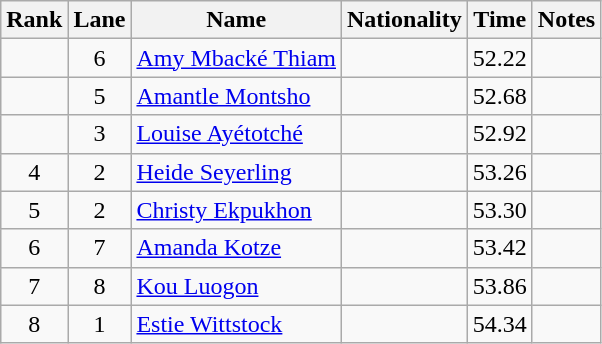<table class="wikitable sortable" style="text-align:center">
<tr>
<th>Rank</th>
<th>Lane</th>
<th>Name</th>
<th>Nationality</th>
<th>Time</th>
<th>Notes</th>
</tr>
<tr>
<td></td>
<td>6</td>
<td align=left><a href='#'>Amy Mbacké Thiam</a></td>
<td align=left></td>
<td>52.22</td>
<td></td>
</tr>
<tr>
<td></td>
<td>5</td>
<td align=left><a href='#'>Amantle Montsho</a></td>
<td align=left></td>
<td>52.68</td>
<td></td>
</tr>
<tr>
<td></td>
<td>3</td>
<td align=left><a href='#'>Louise Ayétotché</a></td>
<td align=left></td>
<td>52.92</td>
<td></td>
</tr>
<tr>
<td>4</td>
<td>2</td>
<td align=left><a href='#'>Heide Seyerling</a></td>
<td align=left></td>
<td>53.26</td>
<td></td>
</tr>
<tr>
<td>5</td>
<td>2</td>
<td align=left><a href='#'>Christy Ekpukhon</a></td>
<td align=left></td>
<td>53.30</td>
<td></td>
</tr>
<tr>
<td>6</td>
<td>7</td>
<td align=left><a href='#'>Amanda Kotze</a></td>
<td align=left></td>
<td>53.42</td>
<td></td>
</tr>
<tr>
<td>7</td>
<td>8</td>
<td align=left><a href='#'>Kou Luogon</a></td>
<td align=left></td>
<td>53.86</td>
<td></td>
</tr>
<tr>
<td>8</td>
<td>1</td>
<td align=left><a href='#'>Estie Wittstock</a></td>
<td align=left></td>
<td>54.34</td>
<td></td>
</tr>
</table>
